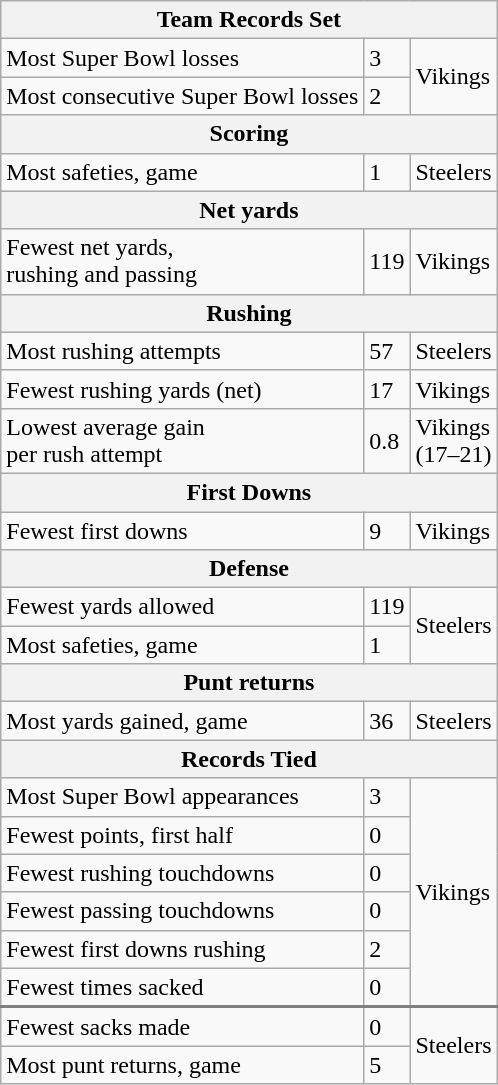<table class="wikitable">
<tr>
<th colspan=3>Team Records Set</th>
</tr>
<tr>
<td>Most Super Bowl losses</td>
<td>3</td>
<td rowspan=2>Vikings</td>
</tr>
<tr>
<td>Most consecutive Super Bowl losses</td>
<td>2</td>
</tr>
<tr>
<th colspan=3>Scoring</th>
</tr>
<tr>
<td>Most safeties, game</td>
<td>1</td>
<td>Steelers</td>
</tr>
<tr>
<th colspan=3>Net yards</th>
</tr>
<tr>
<td>Fewest net yards, <br>rushing and passing</td>
<td>119</td>
<td>Vikings</td>
</tr>
<tr>
<th colspan=3>Rushing</th>
</tr>
<tr>
<td>Most rushing attempts</td>
<td>57</td>
<td>Steelers</td>
</tr>
<tr>
<td>Fewest rushing yards (net)</td>
<td>17</td>
<td>Vikings</td>
</tr>
<tr>
<td>Lowest average gain<br> per rush attempt</td>
<td>0.8</td>
<td>Vikings <br> (17–21)</td>
</tr>
<tr>
<th colspan=3>First Downs</th>
</tr>
<tr>
<td>Fewest first downs</td>
<td>9</td>
<td>Vikings</td>
</tr>
<tr>
<th colspan=3>Defense</th>
</tr>
<tr>
<td>Fewest yards allowed</td>
<td>119</td>
<td rowspan=2>Steelers</td>
</tr>
<tr>
<td>Most safeties, game</td>
<td>1</td>
</tr>
<tr>
<th colspan=3>Punt returns</th>
</tr>
<tr>
<td>Most yards gained, game</td>
<td>36</td>
<td>Steelers</td>
</tr>
<tr>
<th colspan=3>Records Tied</th>
</tr>
<tr>
<td>Most Super Bowl appearances</td>
<td>3</td>
<td rowspan=6>Vikings</td>
</tr>
<tr>
<td>Fewest points, first half</td>
<td>0</td>
</tr>
<tr>
<td>Fewest rushing touchdowns</td>
<td>0</td>
</tr>
<tr>
<td>Fewest passing touchdowns</td>
<td>0</td>
</tr>
<tr>
<td>Fewest first downs rushing</td>
<td>2</td>
</tr>
<tr style="border-bottom: 2px solid gray">
<td>Fewest times sacked</td>
<td>0</td>
</tr>
<tr>
<td>Fewest sacks made</td>
<td>0</td>
<td rowspan=6>Steelers</td>
</tr>
<tr>
<td>Most punt returns, game</td>
<td>5</td>
</tr>
</table>
